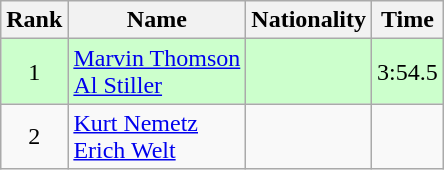<table class="wikitable sortable" style="text-align:center">
<tr>
<th>Rank</th>
<th>Name</th>
<th>Nationality</th>
<th>Time</th>
</tr>
<tr bgcolor=ccffcc>
<td>1</td>
<td align=left><a href='#'>Marvin Thomson</a><br><a href='#'>Al Stiller</a></td>
<td align=left></td>
<td>3:54.5</td>
</tr>
<tr>
<td>2</td>
<td align=left><a href='#'>Kurt Nemetz</a><br><a href='#'>Erich Welt</a></td>
<td align=left></td>
<td></td>
</tr>
</table>
